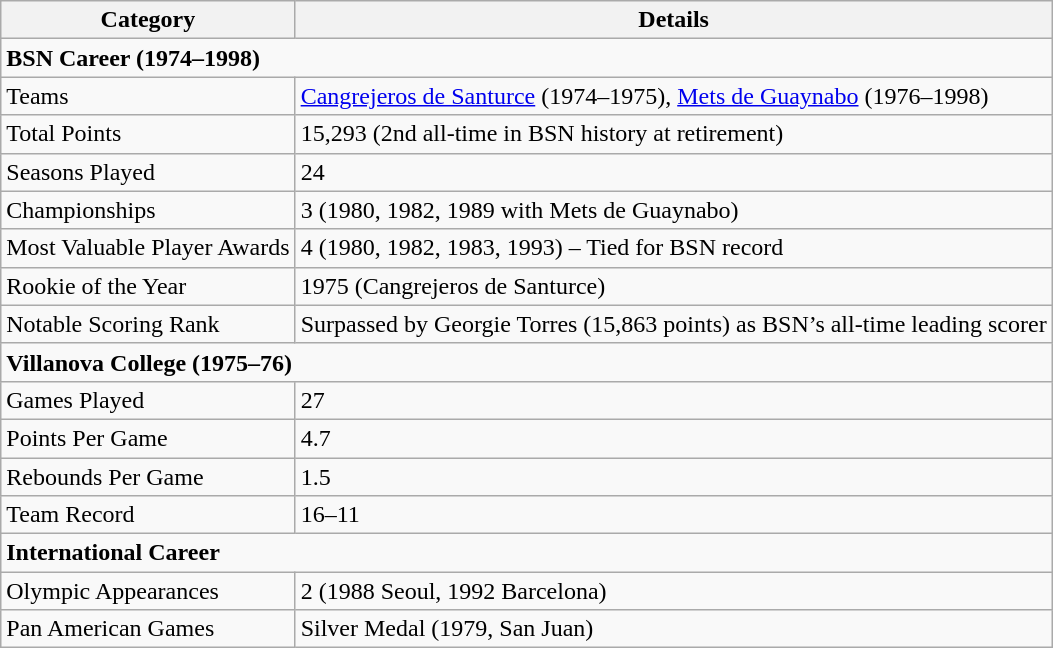<table class="wikitable">
<tr>
<th>Category</th>
<th>Details</th>
</tr>
<tr>
<td colspan="2"><strong>BSN Career (1974–1998)</strong></td>
</tr>
<tr>
<td>Teams</td>
<td><a href='#'>Cangrejeros de Santurce</a> (1974–1975), <a href='#'>Mets de Guaynabo</a> (1976–1998)</td>
</tr>
<tr>
<td>Total Points</td>
<td>15,293 (2nd all-time in BSN history at retirement)</td>
</tr>
<tr>
<td>Seasons Played</td>
<td>24</td>
</tr>
<tr>
<td>Championships</td>
<td>3 (1980, 1982, 1989 with Mets de Guaynabo)</td>
</tr>
<tr>
<td>Most Valuable Player Awards</td>
<td>4 (1980, 1982, 1983, 1993) – Tied for BSN record</td>
</tr>
<tr>
<td>Rookie of the Year</td>
<td>1975 (Cangrejeros de Santurce)</td>
</tr>
<tr>
<td>Notable Scoring Rank</td>
<td>Surpassed by Georgie Torres (15,863 points) as BSN’s all-time leading scorer</td>
</tr>
<tr>
<td colspan="2"><strong>Villanova College (1975–76)</strong></td>
</tr>
<tr>
<td>Games Played</td>
<td>27</td>
</tr>
<tr>
<td>Points Per Game</td>
<td>4.7</td>
</tr>
<tr>
<td>Rebounds Per Game</td>
<td>1.5</td>
</tr>
<tr>
<td>Team Record</td>
<td>16–11</td>
</tr>
<tr>
<td colspan="2"><strong>International Career</strong></td>
</tr>
<tr>
<td>Olympic Appearances</td>
<td>2 (1988 Seoul, 1992 Barcelona)</td>
</tr>
<tr>
<td>Pan American Games</td>
<td>Silver Medal (1979, San Juan)</td>
</tr>
</table>
